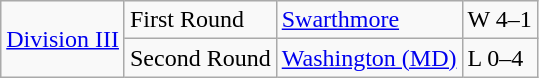<table class="wikitable">
<tr>
<td rowspan="5"><a href='#'>Division III</a></td>
<td>First Round</td>
<td><a href='#'>Swarthmore</a></td>
<td>W 4–1</td>
</tr>
<tr>
<td>Second Round</td>
<td><a href='#'>Washington (MD)</a></td>
<td>L 0–4</td>
</tr>
</table>
